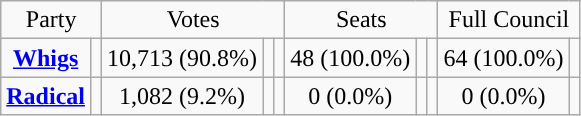<table class=wikitable style="text-align:center;">
<tr>
<td colspan=2>Party</td>
<td colspan=3>Votes</td>
<td colspan=3>Seats</td>
<td colspan=3>Full Council</td>
</tr>
<tr>
<td><strong><a href='#'>Whigs</a></strong></td>
<td style="background:"></td>
<td>10,713 (90.8%)</td>
<td></td>
<td></td>
<td>48 (100.0%)</td>
<td></td>
<td></td>
<td>64 (100.0%)</td>
<td></td>
</tr>
<tr>
<td><strong><a href='#'>Radical</a></strong></td>
<td style="background:"></td>
<td>1,082 (9.2%)</td>
<td></td>
<td></td>
<td>0 (0.0%)</td>
<td></td>
<td></td>
<td>0 (0.0%)</td>
<td></td>
</tr>
</table>
